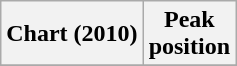<table class="wikitable plainrowheaders">
<tr>
<th scope="col">Chart (2010)</th>
<th scope="col">Peak<br>position</th>
</tr>
<tr>
</tr>
</table>
